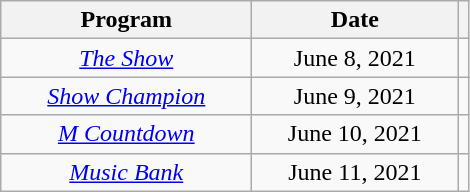<table class="sortable wikitable" style="text-align:center;">
<tr>
<th width="160">Program</th>
<th width="130">Date</th>
<th class="unsortable"></th>
</tr>
<tr>
<td><em><a href='#'>The Show</a></em></td>
<td>June 8, 2021</td>
<td></td>
</tr>
<tr>
<td><em><a href='#'>Show Champion</a></em></td>
<td>June 9, 2021</td>
<td></td>
</tr>
<tr>
<td><em><a href='#'>M Countdown</a></em></td>
<td>June 10, 2021</td>
<td></td>
</tr>
<tr>
<td><em><a href='#'>Music Bank</a></em></td>
<td>June 11, 2021</td>
<td></td>
</tr>
</table>
